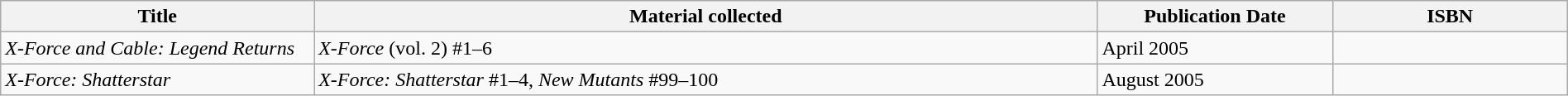<table class="wikitable" style="text-align:left;" width="100%">
<tr>
<th width=20%>Title</th>
<th width=50%>Material collected</th>
<th width=15%>Publication Date</th>
<th width=15%>ISBN</th>
</tr>
<tr>
<td><em>X-Force and Cable: Legend Returns</em></td>
<td><em>X-Force</em> (vol. 2) #1–6</td>
<td>April 2005</td>
<td></td>
</tr>
<tr>
<td><em>X-Force: Shatterstar</em></td>
<td><em>X-Force: Shatterstar</em> #1–4, <em>New Mutants</em> #99–100</td>
<td>August 2005</td>
<td></td>
</tr>
</table>
